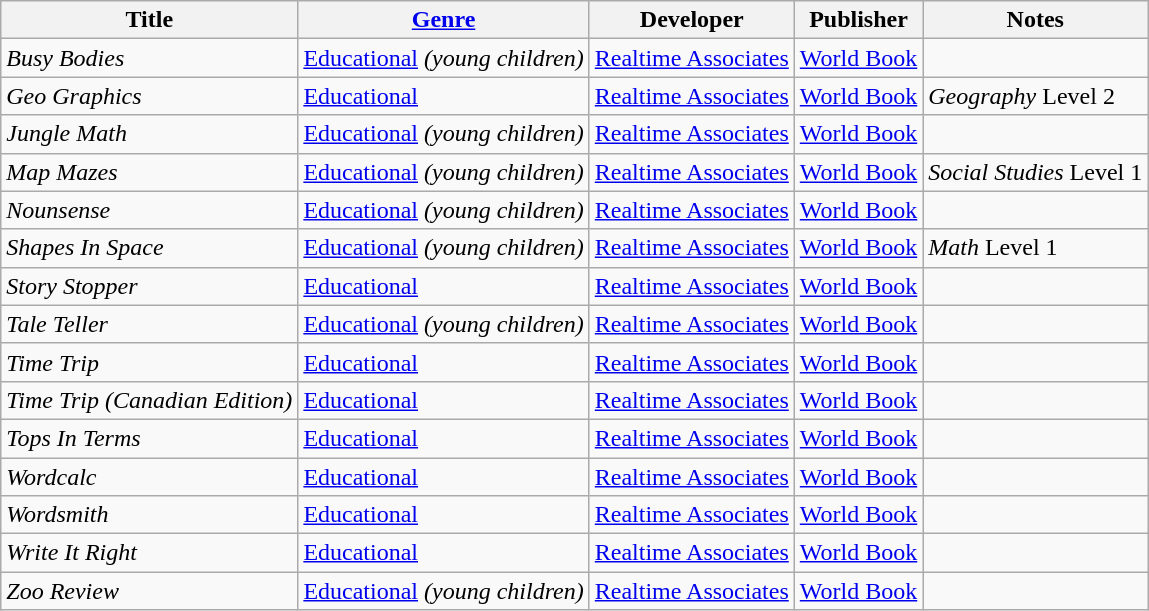<table class="wikitable sortable" style="text-align:left;">
<tr>
<th>Title</th>
<th><a href='#'>Genre</a></th>
<th>Developer</th>
<th>Publisher</th>
<th>Notes</th>
</tr>
<tr>
<td scope="row"><em>Busy Bodies</em></td>
<td><a href='#'>Educational</a> <em>(young children)</em></td>
<td><a href='#'>Realtime Associates</a></td>
<td><a href='#'>World Book</a></td>
<td></td>
</tr>
<tr>
<td scope="row"><em>Geo Graphics</em></td>
<td><a href='#'>Educational</a></td>
<td><a href='#'>Realtime Associates</a></td>
<td><a href='#'>World Book</a></td>
<td><em>Geography</em> Level 2</td>
</tr>
<tr>
<td scope="row"><em>Jungle Math</em></td>
<td><a href='#'>Educational</a> <em>(young children)</em></td>
<td><a href='#'>Realtime Associates</a></td>
<td><a href='#'>World Book</a></td>
<td></td>
</tr>
<tr>
<td scope="row"><em>Map Mazes</em></td>
<td><a href='#'>Educational</a> <em>(young children)</em></td>
<td><a href='#'>Realtime Associates</a></td>
<td><a href='#'>World Book</a></td>
<td><em>Social Studies</em> Level 1</td>
</tr>
<tr>
<td scope="row"><em>Nounsense</em></td>
<td><a href='#'>Educational</a> <em>(young children)</em></td>
<td><a href='#'>Realtime Associates</a></td>
<td><a href='#'>World Book</a></td>
<td></td>
</tr>
<tr>
<td scope="row"><em>Shapes In Space</em></td>
<td><a href='#'>Educational</a> <em>(young children)</em></td>
<td><a href='#'>Realtime Associates</a></td>
<td><a href='#'>World Book</a></td>
<td><em>Math</em> Level 1</td>
</tr>
<tr>
<td scope="row"><em>Story Stopper</em></td>
<td><a href='#'>Educational</a></td>
<td><a href='#'>Realtime Associates</a></td>
<td><a href='#'>World Book</a></td>
<td></td>
</tr>
<tr>
<td scope="row"><em>Tale Teller</em></td>
<td><a href='#'>Educational</a> <em>(young children)</em></td>
<td><a href='#'>Realtime Associates</a></td>
<td><a href='#'>World Book</a></td>
<td></td>
</tr>
<tr>
<td scope="row"><em>Time Trip</em></td>
<td style="text-align:left;"><a href='#'>Educational</a></td>
<td><a href='#'>Realtime Associates</a></td>
<td><a href='#'>World Book</a></td>
<td></td>
</tr>
<tr>
<td><em>Time Trip (Canadian Edition)</em></td>
<td><a href='#'>Educational</a></td>
<td><a href='#'>Realtime Associates</a></td>
<td><a href='#'>World Book</a></td>
<td></td>
</tr>
<tr>
<td scope="row"><em>Tops In Terms</em></td>
<td><a href='#'>Educational</a></td>
<td><a href='#'>Realtime Associates</a></td>
<td><a href='#'>World Book</a></td>
<td></td>
</tr>
<tr>
<td scope="row"><em>Wordcalc</em></td>
<td><a href='#'>Educational</a></td>
<td><a href='#'>Realtime Associates</a></td>
<td><a href='#'>World Book</a></td>
<td></td>
</tr>
<tr>
<td scope="row"><em>Wordsmith</em></td>
<td><a href='#'>Educational</a></td>
<td><a href='#'>Realtime Associates</a></td>
<td><a href='#'>World Book</a></td>
<td></td>
</tr>
<tr>
<td scope="row"><em>Write It Right</em></td>
<td><a href='#'>Educational</a></td>
<td><a href='#'>Realtime Associates</a></td>
<td><a href='#'>World Book</a></td>
<td></td>
</tr>
<tr>
<td scope="row"><em>Zoo Review</em></td>
<td><a href='#'>Educational</a> <em>(young children)</em></td>
<td><a href='#'>Realtime Associates</a></td>
<td><a href='#'>World Book</a></td>
<td></td>
</tr>
</table>
